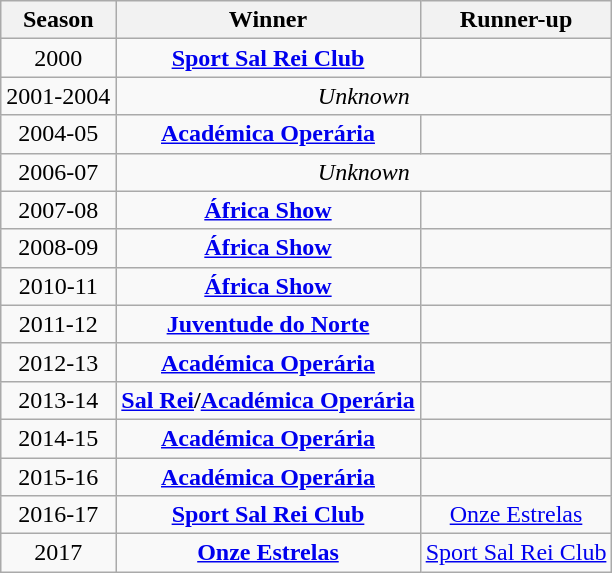<table class="wikitable" style="text-align: center; font-size:100%">
<tr>
<th>Season</th>
<th>Winner</th>
<th>Runner-up</th>
</tr>
<tr>
<td>2000</td>
<td><strong><a href='#'>Sport Sal Rei Club</a></strong></td>
<td></td>
</tr>
<tr>
<td>2001-2004</td>
<td colspan=2><em>Unknown</em></td>
</tr>
<tr>
<td>2004-05</td>
<td><strong><a href='#'>Académica Operária</a></strong></td>
<td></td>
</tr>
<tr>
<td>2006-07</td>
<td colspan=2><em>Unknown</em></td>
</tr>
<tr>
<td>2007-08</td>
<td><strong><a href='#'>África Show</a></strong></td>
<td></td>
</tr>
<tr>
<td>2008-09</td>
<td><strong><a href='#'>África Show</a></strong></td>
<td></td>
</tr>
<tr>
<td>2010-11</td>
<td><strong><a href='#'>África Show</a></strong></td>
<td></td>
</tr>
<tr>
<td>2011-12</td>
<td><strong><a href='#'>Juventude do Norte</a></strong></td>
<td></td>
</tr>
<tr>
<td>2012-13</td>
<td><strong><a href='#'>Académica Operária</a></strong></td>
<td></td>
</tr>
<tr>
<td>2013-14</td>
<td><strong><a href='#'>Sal Rei</a>/<a href='#'>Académica Operária</a></strong></td>
<td></td>
</tr>
<tr>
<td>2014-15</td>
<td><strong><a href='#'>Académica Operária</a></strong></td>
<td></td>
</tr>
<tr>
<td>2015-16</td>
<td><strong><a href='#'>Académica Operária</a></strong></td>
<td></td>
</tr>
<tr>
<td>2016-17</td>
<td><strong><a href='#'>Sport Sal Rei Club</a></strong></td>
<td><a href='#'>Onze Estrelas</a></td>
</tr>
<tr>
<td>2017</td>
<td><strong><a href='#'>Onze Estrelas</a></strong></td>
<td><a href='#'>Sport Sal Rei Club</a></td>
</tr>
</table>
